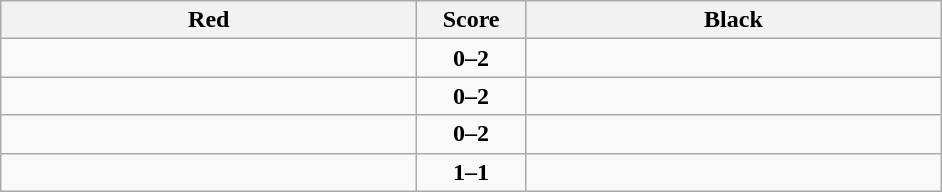<table class="wikitable" style="text-align: center;">
<tr>
<th align="right" width="270">Red</th>
<th width="65">Score</th>
<th align="left" width="270">Black</th>
</tr>
<tr>
<td align=left></td>
<td align=center><strong>0–2</strong></td>
<td align=left><strong></strong></td>
</tr>
<tr>
<td align=left></td>
<td align=center><strong>0–2</strong></td>
<td align=left><strong></strong></td>
</tr>
<tr>
<td align=left></td>
<td align=center><strong>0–2</strong></td>
<td align=left><strong></strong></td>
</tr>
<tr>
<td align=left></td>
<td align=center><strong>1–1</strong></td>
<td align=left></td>
</tr>
</table>
